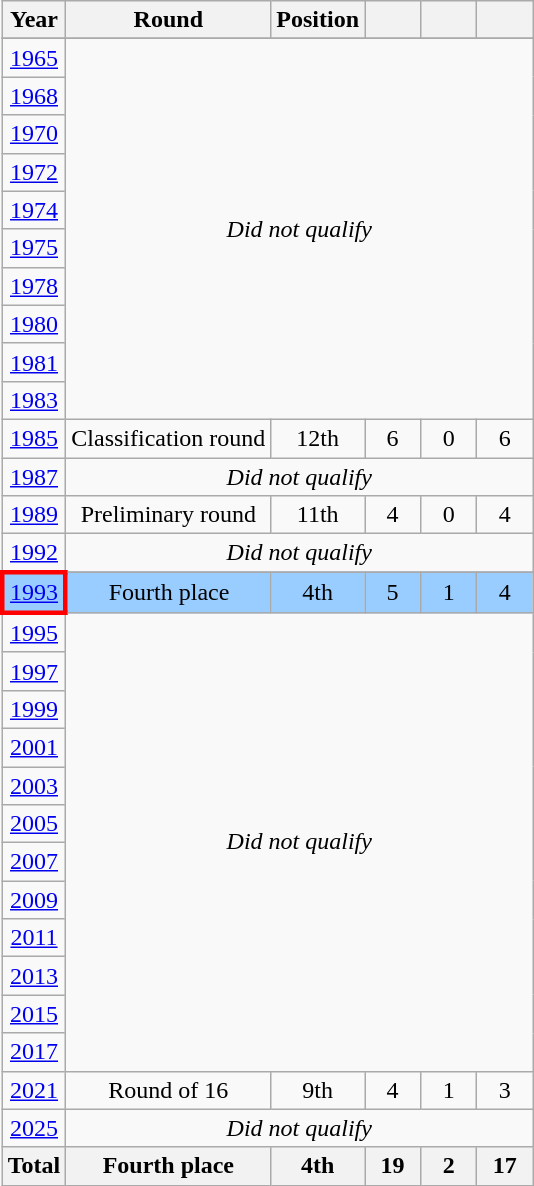<table class="wikitable" style="text-align:center;">
<tr>
<th>Year</th>
<th>Round</th>
<th>Position</th>
<th width=30></th>
<th width=30></th>
<th width=30></th>
</tr>
<tr>
</tr>
<tr>
<td> <a href='#'>1965</a></td>
<td rowspan=10 colspan=5><em>Did not qualify</em></td>
</tr>
<tr>
<td> <a href='#'>1968</a></td>
</tr>
<tr>
<td> <a href='#'>1970</a></td>
</tr>
<tr>
<td> <a href='#'>1972</a></td>
</tr>
<tr>
<td> <a href='#'>1974</a></td>
</tr>
<tr>
<td> <a href='#'>1975</a></td>
</tr>
<tr>
<td> <a href='#'>1978</a></td>
</tr>
<tr>
<td> <a href='#'>1980</a></td>
</tr>
<tr>
<td> <a href='#'>1981</a></td>
</tr>
<tr>
<td> <a href='#'>1983</a></td>
</tr>
<tr>
<td> <a href='#'>1985</a></td>
<td>Classification round</td>
<td>12th</td>
<td>6</td>
<td>0</td>
<td>6</td>
</tr>
<tr>
<td> <a href='#'>1987</a></td>
<td colspan=5><em>Did not qualify</em></td>
</tr>
<tr>
<td> <a href='#'>1989</a></td>
<td>Preliminary round</td>
<td>11th</td>
<td>4</td>
<td>0</td>
<td>4</td>
</tr>
<tr>
<td> <a href='#'>1992</a></td>
<td colspan=5><em>Did not qualify</em></td>
</tr>
<tr>
</tr>
<tr bgcolor=#9acdff>
<td style="border: 3px solid red"> <a href='#'>1993</a></td>
<td>Fourth place</td>
<td>4th</td>
<td>5</td>
<td>1</td>
<td>4</td>
</tr>
<tr>
<td> <a href='#'>1995</a></td>
<td rowspan=12 colspan=5><em>Did not qualify</em></td>
</tr>
<tr>
<td> <a href='#'>1997</a></td>
</tr>
<tr>
<td> <a href='#'>1999</a></td>
</tr>
<tr>
<td> <a href='#'>2001</a></td>
</tr>
<tr>
<td> <a href='#'>2003</a></td>
</tr>
<tr>
<td> <a href='#'>2005</a></td>
</tr>
<tr>
<td> <a href='#'>2007</a></td>
</tr>
<tr>
<td> <a href='#'>2009</a></td>
</tr>
<tr>
<td> <a href='#'>2011</a></td>
</tr>
<tr>
<td> <a href='#'>2013</a></td>
</tr>
<tr>
<td> <a href='#'>2015</a></td>
</tr>
<tr>
<td>  <a href='#'>2017</a></td>
</tr>
<tr>
<td> <a href='#'>2021</a></td>
<td>Round of 16</td>
<td>9th</td>
<td>4</td>
<td>1</td>
<td>3</td>
</tr>
<tr>
<td> <a href='#'>2025</a></td>
<td colspan=5><em>Did not qualify</em></td>
</tr>
<tr>
<th>Total</th>
<th>Fourth place</th>
<th>4th</th>
<th>19</th>
<th>2</th>
<th>17</th>
</tr>
</table>
